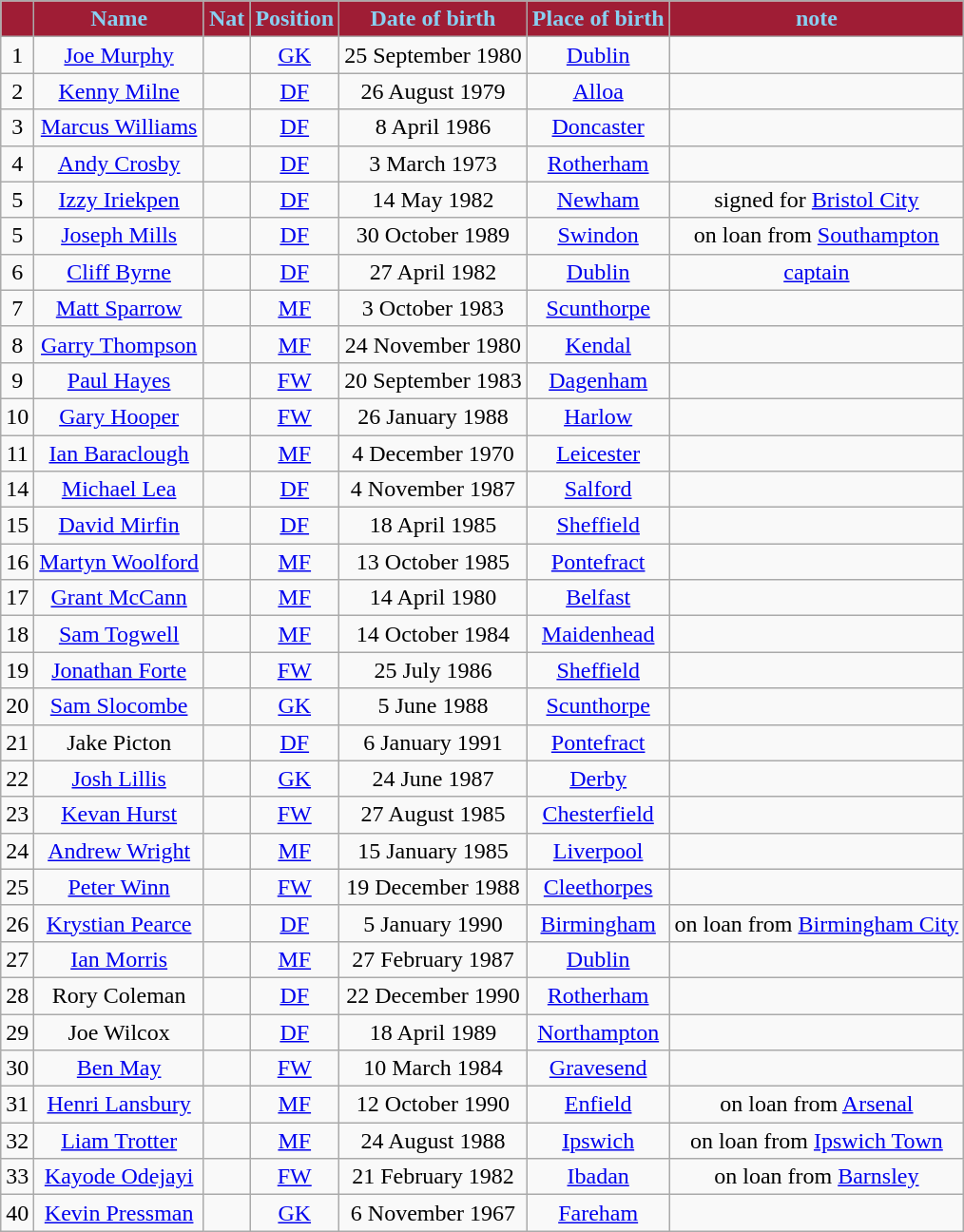<table class="wikitable" style="text-align:center;">
<tr>
<th style="background:#9F1D35; color:#89CFF0;"></th>
<th style="background:#9F1D35; color:#89CFF0;">Name</th>
<th style="background:#9F1D35; color:#89CFF0;">Nat</th>
<th style="background:#9F1D35; color:#89CFF0;">Position</th>
<th style="background:#9F1D35; color:#89CFF0;">Date of birth</th>
<th style="background:#9F1D35; color:#89CFF0;">Place of birth</th>
<th style="background:#9F1D35; color:#89CFF0;">note</th>
</tr>
<tr>
<td>1</td>
<td><a href='#'>Joe Murphy</a></td>
<td></td>
<td><a href='#'>GK</a></td>
<td>25 September 1980</td>
<td><a href='#'>Dublin</a></td>
<td></td>
</tr>
<tr>
<td>2</td>
<td><a href='#'>Kenny Milne</a></td>
<td></td>
<td><a href='#'>DF</a></td>
<td>26 August 1979</td>
<td><a href='#'>Alloa</a></td>
<td></td>
</tr>
<tr>
<td>3</td>
<td><a href='#'>Marcus Williams</a></td>
<td></td>
<td><a href='#'>DF</a></td>
<td>8 April 1986</td>
<td><a href='#'>Doncaster</a></td>
<td></td>
</tr>
<tr>
<td>4</td>
<td><a href='#'>Andy Crosby</a></td>
<td></td>
<td><a href='#'>DF</a></td>
<td>3 March 1973</td>
<td><a href='#'>Rotherham</a></td>
<td></td>
</tr>
<tr>
<td>5</td>
<td><a href='#'>Izzy Iriekpen</a></td>
<td></td>
<td><a href='#'>DF</a></td>
<td>14 May 1982</td>
<td><a href='#'>Newham</a></td>
<td>signed for <a href='#'>Bristol City</a></td>
</tr>
<tr>
<td>5</td>
<td><a href='#'>Joseph Mills</a></td>
<td></td>
<td><a href='#'>DF</a></td>
<td>30 October 1989</td>
<td><a href='#'>Swindon</a></td>
<td>on loan from <a href='#'>Southampton</a></td>
</tr>
<tr>
<td>6</td>
<td><a href='#'>Cliff Byrne</a></td>
<td></td>
<td><a href='#'>DF</a></td>
<td>27 April 1982</td>
<td><a href='#'>Dublin</a></td>
<td><a href='#'>captain</a></td>
</tr>
<tr>
<td>7</td>
<td><a href='#'>Matt Sparrow</a></td>
<td></td>
<td><a href='#'>MF</a></td>
<td>3 October 1983</td>
<td><a href='#'>Scunthorpe</a></td>
<td></td>
</tr>
<tr>
<td>8</td>
<td><a href='#'>Garry Thompson</a></td>
<td></td>
<td><a href='#'>MF</a></td>
<td>24 November 1980</td>
<td><a href='#'>Kendal</a></td>
<td></td>
</tr>
<tr>
<td>9</td>
<td><a href='#'>Paul Hayes</a></td>
<td></td>
<td><a href='#'>FW</a></td>
<td>20 September 1983</td>
<td><a href='#'>Dagenham</a></td>
<td></td>
</tr>
<tr>
<td>10</td>
<td><a href='#'>Gary Hooper</a></td>
<td></td>
<td><a href='#'>FW</a></td>
<td>26 January 1988</td>
<td><a href='#'>Harlow</a></td>
<td></td>
</tr>
<tr>
<td>11</td>
<td><a href='#'>Ian Baraclough</a></td>
<td></td>
<td><a href='#'>MF</a></td>
<td>4 December 1970</td>
<td><a href='#'>Leicester</a></td>
<td></td>
</tr>
<tr>
<td>14</td>
<td><a href='#'>Michael Lea</a></td>
<td></td>
<td><a href='#'>DF</a></td>
<td>4 November 1987</td>
<td><a href='#'>Salford</a></td>
<td></td>
</tr>
<tr>
<td>15</td>
<td><a href='#'>David Mirfin</a></td>
<td></td>
<td><a href='#'>DF</a></td>
<td>18 April 1985</td>
<td><a href='#'>Sheffield</a></td>
<td></td>
</tr>
<tr>
<td>16</td>
<td><a href='#'>Martyn Woolford</a></td>
<td></td>
<td><a href='#'>MF</a></td>
<td>13 October 1985</td>
<td><a href='#'>Pontefract</a></td>
<td></td>
</tr>
<tr>
<td>17</td>
<td><a href='#'>Grant McCann</a></td>
<td></td>
<td><a href='#'>MF</a></td>
<td>14 April 1980</td>
<td><a href='#'>Belfast</a></td>
<td></td>
</tr>
<tr>
<td>18</td>
<td><a href='#'>Sam Togwell</a></td>
<td></td>
<td><a href='#'>MF</a></td>
<td>14 October 1984</td>
<td><a href='#'>Maidenhead</a></td>
<td></td>
</tr>
<tr>
<td>19</td>
<td><a href='#'>Jonathan Forte</a></td>
<td></td>
<td><a href='#'>FW</a></td>
<td>25 July 1986</td>
<td><a href='#'>Sheffield</a></td>
<td></td>
</tr>
<tr>
<td>20</td>
<td><a href='#'>Sam Slocombe</a></td>
<td></td>
<td><a href='#'>GK</a></td>
<td>5 June 1988</td>
<td><a href='#'>Scunthorpe</a></td>
<td></td>
</tr>
<tr>
<td>21</td>
<td>Jake Picton</td>
<td></td>
<td><a href='#'>DF</a></td>
<td>6 January 1991</td>
<td><a href='#'>Pontefract</a></td>
<td></td>
</tr>
<tr>
<td>22</td>
<td><a href='#'>Josh Lillis</a></td>
<td></td>
<td><a href='#'>GK</a></td>
<td>24 June 1987</td>
<td><a href='#'>Derby</a></td>
<td></td>
</tr>
<tr>
<td>23</td>
<td><a href='#'>Kevan Hurst</a></td>
<td></td>
<td><a href='#'>FW</a></td>
<td>27 August 1985</td>
<td><a href='#'>Chesterfield</a></td>
<td></td>
</tr>
<tr>
<td>24</td>
<td><a href='#'>Andrew Wright</a></td>
<td></td>
<td><a href='#'>MF</a></td>
<td>15 January 1985</td>
<td><a href='#'>Liverpool</a></td>
<td></td>
</tr>
<tr>
<td>25</td>
<td><a href='#'>Peter Winn</a></td>
<td></td>
<td><a href='#'>FW</a></td>
<td>19 December 1988</td>
<td><a href='#'>Cleethorpes</a></td>
<td></td>
</tr>
<tr>
<td>26</td>
<td><a href='#'>Krystian Pearce</a></td>
<td></td>
<td><a href='#'>DF</a></td>
<td>5 January 1990</td>
<td><a href='#'>Birmingham</a></td>
<td>on loan from <a href='#'>Birmingham City</a></td>
</tr>
<tr>
<td>27</td>
<td><a href='#'>Ian Morris</a></td>
<td></td>
<td><a href='#'>MF</a></td>
<td>27 February 1987</td>
<td><a href='#'>Dublin</a></td>
<td></td>
</tr>
<tr>
<td>28</td>
<td>Rory Coleman</td>
<td></td>
<td><a href='#'>DF</a></td>
<td>22 December 1990</td>
<td><a href='#'>Rotherham</a></td>
<td></td>
</tr>
<tr>
<td>29</td>
<td>Joe Wilcox</td>
<td></td>
<td><a href='#'>DF</a></td>
<td>18 April 1989</td>
<td><a href='#'>Northampton</a></td>
<td></td>
</tr>
<tr>
<td>30</td>
<td><a href='#'>Ben May</a></td>
<td></td>
<td><a href='#'>FW</a></td>
<td>10 March 1984</td>
<td><a href='#'>Gravesend</a></td>
<td></td>
</tr>
<tr>
<td>31</td>
<td><a href='#'>Henri Lansbury</a></td>
<td></td>
<td><a href='#'>MF</a></td>
<td>12 October 1990</td>
<td><a href='#'>Enfield</a></td>
<td>on loan from <a href='#'>Arsenal</a></td>
</tr>
<tr>
<td>32</td>
<td><a href='#'>Liam Trotter</a></td>
<td></td>
<td><a href='#'>MF</a></td>
<td>24 August 1988</td>
<td><a href='#'>Ipswich</a></td>
<td>on loan from <a href='#'>Ipswich Town</a></td>
</tr>
<tr>
<td>33</td>
<td><a href='#'>Kayode Odejayi</a></td>
<td></td>
<td><a href='#'>FW</a></td>
<td>21 February 1982</td>
<td><a href='#'>Ibadan</a></td>
<td>on loan from <a href='#'>Barnsley</a></td>
</tr>
<tr>
<td>40</td>
<td><a href='#'>Kevin Pressman</a></td>
<td></td>
<td><a href='#'>GK</a></td>
<td>6 November 1967</td>
<td><a href='#'>Fareham</a></td>
<td></td>
</tr>
</table>
